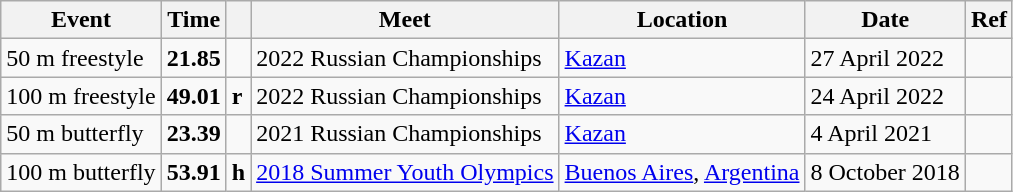<table class="wikitable">
<tr>
<th>Event</th>
<th>Time</th>
<th></th>
<th>Meet</th>
<th>Location</th>
<th>Date</th>
<th>Ref</th>
</tr>
<tr>
<td>50 m freestyle</td>
<td style="text-align:center;"><strong>21.85</strong></td>
<td></td>
<td>2022 Russian Championships</td>
<td><a href='#'>Kazan</a></td>
<td>27 April 2022</td>
<td style="text-align:center;"></td>
</tr>
<tr>
<td>100 m freestyle</td>
<td style="text-align:center;"><strong>49.01</strong></td>
<td><strong>r</strong></td>
<td>2022 Russian Championships</td>
<td><a href='#'>Kazan</a></td>
<td>24 April 2022</td>
<td style="text-align:center;"></td>
</tr>
<tr>
<td>50 m butterfly</td>
<td style="text-align:center;"><strong>23.39</strong></td>
<td></td>
<td>2021 Russian Championships</td>
<td><a href='#'>Kazan</a></td>
<td>4 April 2021</td>
<td style="text-align:center;"></td>
</tr>
<tr>
<td>100 m butterfly</td>
<td style="text-align:center;"><strong>53.91</strong></td>
<td><strong>h</strong></td>
<td><a href='#'>2018 Summer Youth Olympics</a></td>
<td><a href='#'>Buenos Aires</a>, <a href='#'>Argentina</a></td>
<td>8 October 2018</td>
<td style="text-align:center;"></td>
</tr>
</table>
